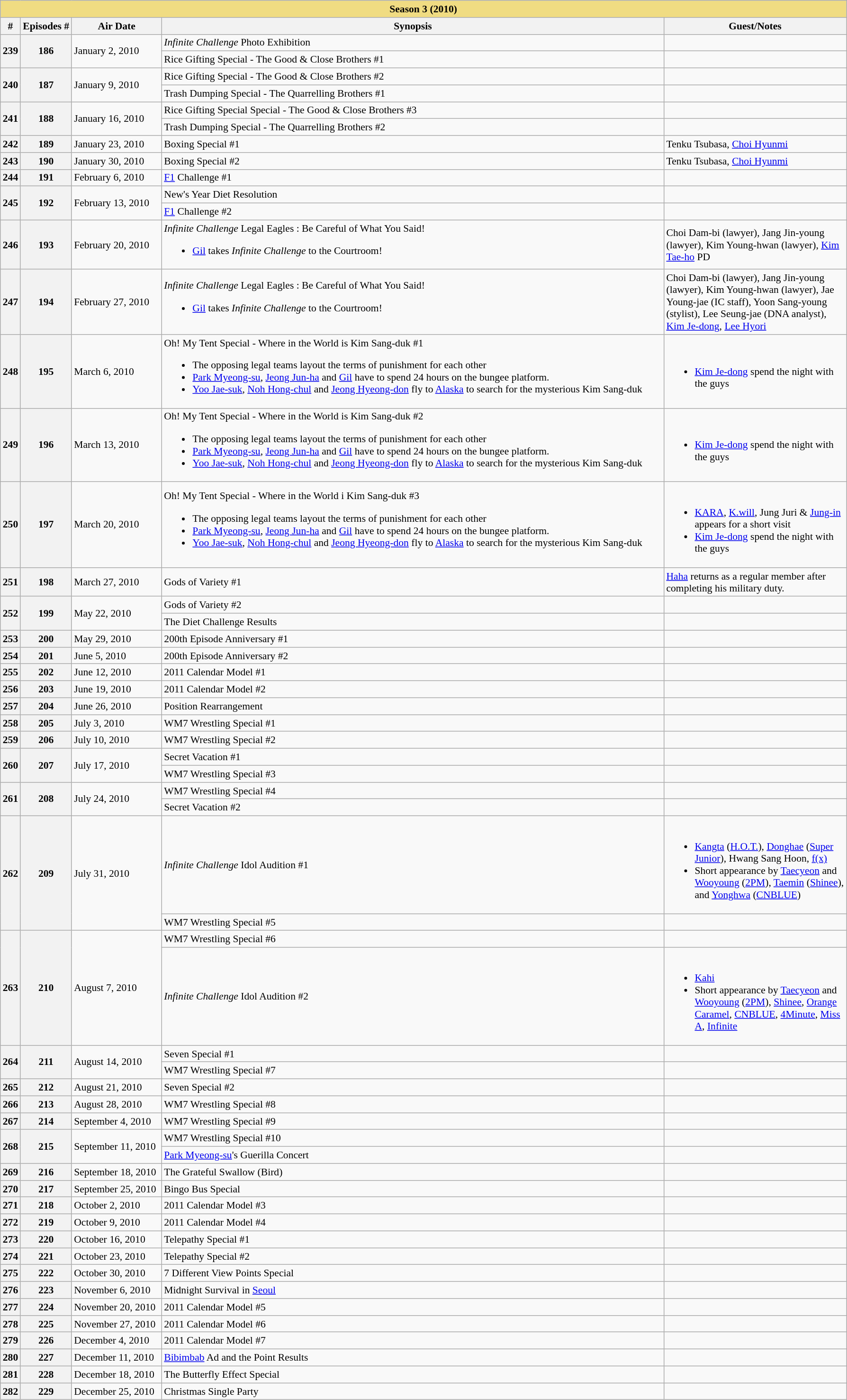<table Class="wikitable" style="font-size: 90%;">
<tr>
<th Colspan="5" style="background:#F0DC82;">Season 3 (2010)</th>
</tr>
<tr>
<th>#</th>
<th>Episodes #</th>
<th width=120>Air Date</th>
<th width=700>Synopsis</th>
<th width=250>Guest/Notes</th>
</tr>
<tr>
<th rowspan = "2">239</th>
<th rowspan = "2">186</th>
<td rowspan = "2">January 2, 2010</td>
<td><em>Infinite Challenge</em> Photo Exhibition</td>
<td></td>
</tr>
<tr>
<td>Rice Gifting Special - The Good & Close Brothers #1</td>
<td></td>
</tr>
<tr>
<th rowspan = "2">240</th>
<th rowspan = "2">187</th>
<td rowspan = "2">January 9, 2010</td>
<td>Rice Gifting Special - The Good & Close Brothers #2</td>
<td></td>
</tr>
<tr>
<td>Trash Dumping Special - The Quarrelling Brothers #1</td>
<td></td>
</tr>
<tr>
<th rowspan = "2">241</th>
<th rowspan = "2">188</th>
<td rowspan = "2">January 16, 2010</td>
<td>Rice Gifting Special Special - The Good & Close Brothers #3</td>
<td></td>
</tr>
<tr>
<td>Trash Dumping Special - The Quarrelling Brothers #2</td>
<td></td>
</tr>
<tr>
<th>242</th>
<th>189</th>
<td>January 23, 2010</td>
<td>Boxing Special #1</td>
<td>Tenku Tsubasa, <a href='#'>Choi Hyunmi</a></td>
</tr>
<tr>
<th>243</th>
<th>190</th>
<td>January 30, 2010</td>
<td>Boxing Special #2</td>
<td>Tenku Tsubasa, <a href='#'>Choi Hyunmi</a></td>
</tr>
<tr>
<th>244</th>
<th>191</th>
<td>February 6, 2010</td>
<td><a href='#'>F1</a> Challenge #1</td>
<td></td>
</tr>
<tr>
<th rowspan = "2">245</th>
<th rowspan = "2">192</th>
<td rowspan = "2">February 13, 2010</td>
<td>New's Year Diet Resolution</td>
<td></td>
</tr>
<tr>
<td><a href='#'>F1</a> Challenge #2</td>
<td></td>
</tr>
<tr>
<th>246</th>
<th>193</th>
<td>February 20, 2010</td>
<td><em>Infinite Challenge</em> Legal Eagles : Be Careful of What You Said!<br><ul><li><a href='#'>Gil</a> takes <em>Infinite Challenge</em> to the Courtroom!</li></ul></td>
<td>Choi Dam-bi (lawyer), Jang Jin-young (lawyer), Kim Young-hwan (lawyer), <a href='#'>Kim Tae-ho</a> PD</td>
</tr>
<tr>
<th>247</th>
<th>194</th>
<td>February 27, 2010</td>
<td><em>Infinite Challenge</em> Legal Eagles : Be Careful of What You Said!<br><ul><li><a href='#'>Gil</a> takes <em>Infinite Challenge</em> to the Courtroom!</li></ul></td>
<td>Choi Dam-bi (lawyer), Jang Jin-young (lawyer), Kim Young-hwan (lawyer), Jae Young-jae (IC staff), Yoon Sang-young (stylist), Lee Seung-jae (DNA analyst), <a href='#'>Kim Je-dong</a>, <a href='#'>Lee Hyori</a></td>
</tr>
<tr>
<th>248</th>
<th>195</th>
<td>March 6, 2010</td>
<td>Oh! My Tent Special - Where in the World is Kim Sang-duk #1<br><ul><li>The opposing legal teams layout the terms of punishment for each other</li><li><a href='#'>Park Myeong-su</a>, <a href='#'>Jeong Jun-ha</a> and <a href='#'>Gil</a> have to spend 24 hours on the bungee platform.</li><li><a href='#'>Yoo Jae-suk</a>, <a href='#'>Noh Hong-chul</a> and <a href='#'>Jeong Hyeong-don</a> fly to <a href='#'>Alaska</a> to search for the mysterious Kim Sang-duk</li></ul></td>
<td><br><ul><li><a href='#'>Kim Je-dong</a> spend the night with the guys</li></ul></td>
</tr>
<tr>
<th>249</th>
<th>196</th>
<td>March 13, 2010</td>
<td>Oh! My Tent Special - Where in the World is Kim Sang-duk #2<br><ul><li>The opposing legal teams layout the terms of punishment for each other</li><li><a href='#'>Park Myeong-su</a>, <a href='#'>Jeong Jun-ha</a> and <a href='#'>Gil</a> have to spend 24 hours on the bungee platform.</li><li><a href='#'>Yoo Jae-suk</a>, <a href='#'>Noh Hong-chul</a> and <a href='#'>Jeong Hyeong-don</a> fly to <a href='#'>Alaska</a> to search for the mysterious Kim Sang-duk</li></ul></td>
<td><br><ul><li><a href='#'>Kim Je-dong</a> spend the night with the guys</li></ul></td>
</tr>
<tr>
<th>250</th>
<th>197</th>
<td>March 20, 2010</td>
<td>Oh! My Tent Special - Where in the World i Kim Sang-duk #3<br><ul><li>The opposing legal teams layout the terms of punishment for each other</li><li><a href='#'>Park Myeong-su</a>, <a href='#'>Jeong Jun-ha</a> and <a href='#'>Gil</a> have to spend 24 hours on the bungee platform.</li><li><a href='#'>Yoo Jae-suk</a>, <a href='#'>Noh Hong-chul</a> and <a href='#'>Jeong Hyeong-don</a> fly to <a href='#'>Alaska</a> to search for the mysterious Kim Sang-duk</li></ul></td>
<td><br><ul><li><a href='#'>KARA</a>, <a href='#'>K.will</a>, Jung Juri & <a href='#'>Jung-in</a> appears for a short visit</li><li><a href='#'>Kim Je-dong</a> spend the night with the guys</li></ul></td>
</tr>
<tr>
<th>251</th>
<th>198</th>
<td>March 27, 2010</td>
<td>Gods of Variety #1</td>
<td><a href='#'>Haha</a> returns as a regular member after completing his military duty.</td>
</tr>
<tr>
<th rowspan = "2">252</th>
<th rowspan = "2">199</th>
<td rowspan = "2">May 22, 2010</td>
<td>Gods of Variety #2</td>
<td></td>
</tr>
<tr>
<td>The Diet Challenge Results</td>
<td></td>
</tr>
<tr>
<th>253</th>
<th>200</th>
<td>May 29, 2010</td>
<td>200th Episode Anniversary #1</td>
<td></td>
</tr>
<tr>
<th>254</th>
<th>201</th>
<td>June 5, 2010</td>
<td>200th Episode Anniversary #2</td>
<td></td>
</tr>
<tr>
<th>255</th>
<th>202</th>
<td>June 12, 2010</td>
<td>2011 Calendar Model #1</td>
<td></td>
</tr>
<tr>
<th>256</th>
<th>203</th>
<td>June 19, 2010</td>
<td>2011 Calendar Model #2</td>
<td></td>
</tr>
<tr>
<th>257</th>
<th>204</th>
<td>June 26, 2010</td>
<td>Position Rearrangement</td>
<td></td>
</tr>
<tr>
<th>258</th>
<th>205</th>
<td>July 3, 2010</td>
<td>WM7 Wrestling Special #1</td>
<td></td>
</tr>
<tr>
<th>259</th>
<th>206</th>
<td>July 10, 2010</td>
<td>WM7 Wrestling Special #2</td>
<td></td>
</tr>
<tr>
<th rowspan = "2">260</th>
<th rowspan = "2">207</th>
<td rowspan = "2">July 17, 2010</td>
<td>Secret Vacation #1</td>
<td></td>
</tr>
<tr>
<td>WM7 Wrestling Special #3</td>
<td></td>
</tr>
<tr>
<th rowspan = "2">261</th>
<th rowspan = "2">208</th>
<td rowspan = "2">July 24, 2010</td>
<td>WM7 Wrestling Special #4</td>
<td></td>
</tr>
<tr>
<td>Secret Vacation #2</td>
<td></td>
</tr>
<tr>
<th rowspan = "2">262</th>
<th rowspan = "2">209</th>
<td rowspan = "2">July 31, 2010</td>
<td><em>Infinite Challenge</em> Idol Audition #1</td>
<td><br><ul><li><a href='#'>Kangta</a> (<a href='#'>H.O.T.</a>), <a href='#'>Donghae</a> (<a href='#'>Super Junior</a>), Hwang Sang Hoon, <a href='#'>f(x)</a></li><li>Short appearance by <a href='#'>Taecyeon</a> and <a href='#'>Wooyoung</a> (<a href='#'>2PM</a>), <a href='#'>Taemin</a> (<a href='#'>Shinee</a>), and <a href='#'>Yonghwa</a> (<a href='#'>CNBLUE</a>)</li></ul></td>
</tr>
<tr>
<td>WM7 Wrestling Special #5</td>
<td></td>
</tr>
<tr>
<th rowspan = "2">263</th>
<th rowspan = "2">210</th>
<td rowspan = "2">August 7, 2010</td>
<td>WM7 Wrestling Special #6</td>
<td></td>
</tr>
<tr>
<td><em>Infinite Challenge</em> Idol Audition #2</td>
<td><br><ul><li><a href='#'>Kahi</a></li><li>Short appearance by <a href='#'>Taecyeon</a> and <a href='#'>Wooyoung</a> (<a href='#'>2PM</a>), <a href='#'>Shinee</a>, <a href='#'>Orange Caramel</a>, <a href='#'>CNBLUE</a>, <a href='#'>4Minute</a>, <a href='#'>Miss A</a>, <a href='#'>Infinite</a></li></ul></td>
</tr>
<tr>
<th rowspan = "2">264</th>
<th rowspan = "2">211</th>
<td rowspan = "2">August 14, 2010</td>
<td>Seven Special #1</td>
<td></td>
</tr>
<tr>
<td>WM7 Wrestling Special #7</td>
<td></td>
</tr>
<tr>
<th>265</th>
<th>212</th>
<td>August 21, 2010</td>
<td>Seven Special #2</td>
<td></td>
</tr>
<tr>
<th>266</th>
<th>213</th>
<td>August 28, 2010</td>
<td>WM7 Wrestling Special #8</td>
<td></td>
</tr>
<tr>
<th>267</th>
<th>214</th>
<td>September 4, 2010</td>
<td>WM7 Wrestling Special #9</td>
<td></td>
</tr>
<tr>
<th rowspan = "2">268</th>
<th rowspan = "2">215</th>
<td rowspan = "2">September 11, 2010</td>
<td>WM7 Wrestling Special #10</td>
<td></td>
</tr>
<tr>
<td><a href='#'>Park Myeong-su</a>'s Guerilla Concert</td>
<td></td>
</tr>
<tr>
<th>269</th>
<th>216</th>
<td>September 18, 2010</td>
<td>The Grateful Swallow (Bird)</td>
<td></td>
</tr>
<tr>
<th>270</th>
<th>217</th>
<td>September 25, 2010</td>
<td>Bingo Bus Special</td>
<td></td>
</tr>
<tr>
<th>271</th>
<th>218</th>
<td>October 2, 2010</td>
<td>2011 Calendar Model #3</td>
<td></td>
</tr>
<tr>
<th>272</th>
<th>219</th>
<td>October 9, 2010</td>
<td>2011 Calendar Model #4</td>
<td></td>
</tr>
<tr>
<th>273</th>
<th>220</th>
<td>October 16, 2010</td>
<td>Telepathy Special #1</td>
<td></td>
</tr>
<tr>
<th>274</th>
<th>221</th>
<td>October 23, 2010</td>
<td>Telepathy Special #2</td>
<td></td>
</tr>
<tr>
<th>275</th>
<th>222</th>
<td>October 30, 2010</td>
<td>7 Different View Points Special</td>
<td></td>
</tr>
<tr>
<th>276</th>
<th>223</th>
<td>November 6, 2010</td>
<td>Midnight Survival in <a href='#'>Seoul</a></td>
<td></td>
</tr>
<tr>
<th>277</th>
<th>224</th>
<td>November 20, 2010</td>
<td>2011 Calendar Model #5</td>
<td></td>
</tr>
<tr>
<th>278</th>
<th>225</th>
<td>November 27, 2010</td>
<td>2011 Calendar Model #6</td>
<td></td>
</tr>
<tr>
<th>279</th>
<th>226</th>
<td>December 4, 2010</td>
<td>2011 Calendar Model #7</td>
<td></td>
</tr>
<tr>
<th>280</th>
<th>227</th>
<td>December 11, 2010</td>
<td><a href='#'>Bibimbab</a> Ad and the Point Results</td>
<td></td>
</tr>
<tr>
<th>281</th>
<th>228</th>
<td>December 18, 2010</td>
<td>The Butterfly Effect Special</td>
<td></td>
</tr>
<tr>
<th>282</th>
<th>229</th>
<td>December 25, 2010</td>
<td>Christmas Single Party</td>
<td></td>
</tr>
</table>
